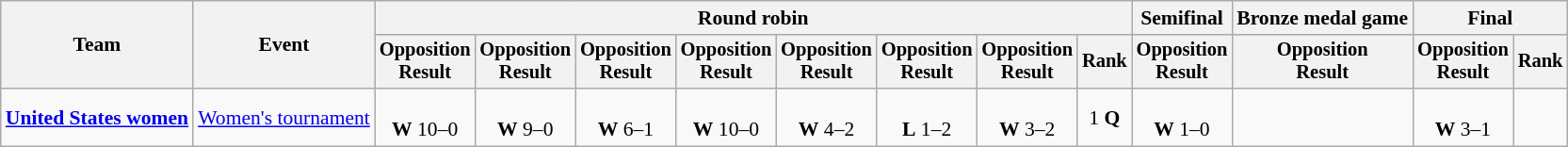<table class=wikitable style=font-size:90%;text-align:center>
<tr>
<th rowspan=2>Team</th>
<th rowspan=2>Event</th>
<th colspan=8>Round robin</th>
<th>Semifinal</th>
<th>Bronze medal game</th>
<th colspan=2>Final</th>
</tr>
<tr style=font-size:95%>
<th>Opposition<br>Result</th>
<th>Opposition<br>Result</th>
<th>Opposition<br>Result</th>
<th>Opposition<br>Result</th>
<th>Opposition<br>Result</th>
<th>Opposition<br>Result</th>
<th>Opposition<br>Result</th>
<th>Rank</th>
<th>Opposition<br>Result</th>
<th>Opposition<br>Result</th>
<th>Opposition<br>Result</th>
<th>Rank</th>
</tr>
<tr>
<td align=left><strong><a href='#'>United States women</a></strong></td>
<td align=left><a href='#'>Women's tournament</a></td>
<td><br><strong>W</strong> 10–0</td>
<td><br><strong>W</strong> 9–0</td>
<td><br><strong>W</strong> 6–1</td>
<td><br><strong>W</strong> 10–0</td>
<td><br><strong>W</strong> 4–2</td>
<td><br><strong>L</strong> 1–2</td>
<td><br><strong>W</strong> 3–2</td>
<td>1 <strong>Q</strong></td>
<td><br><strong>W</strong> 1–0</td>
<td></td>
<td><br><strong>W</strong> 3–1</td>
<td></td>
</tr>
</table>
